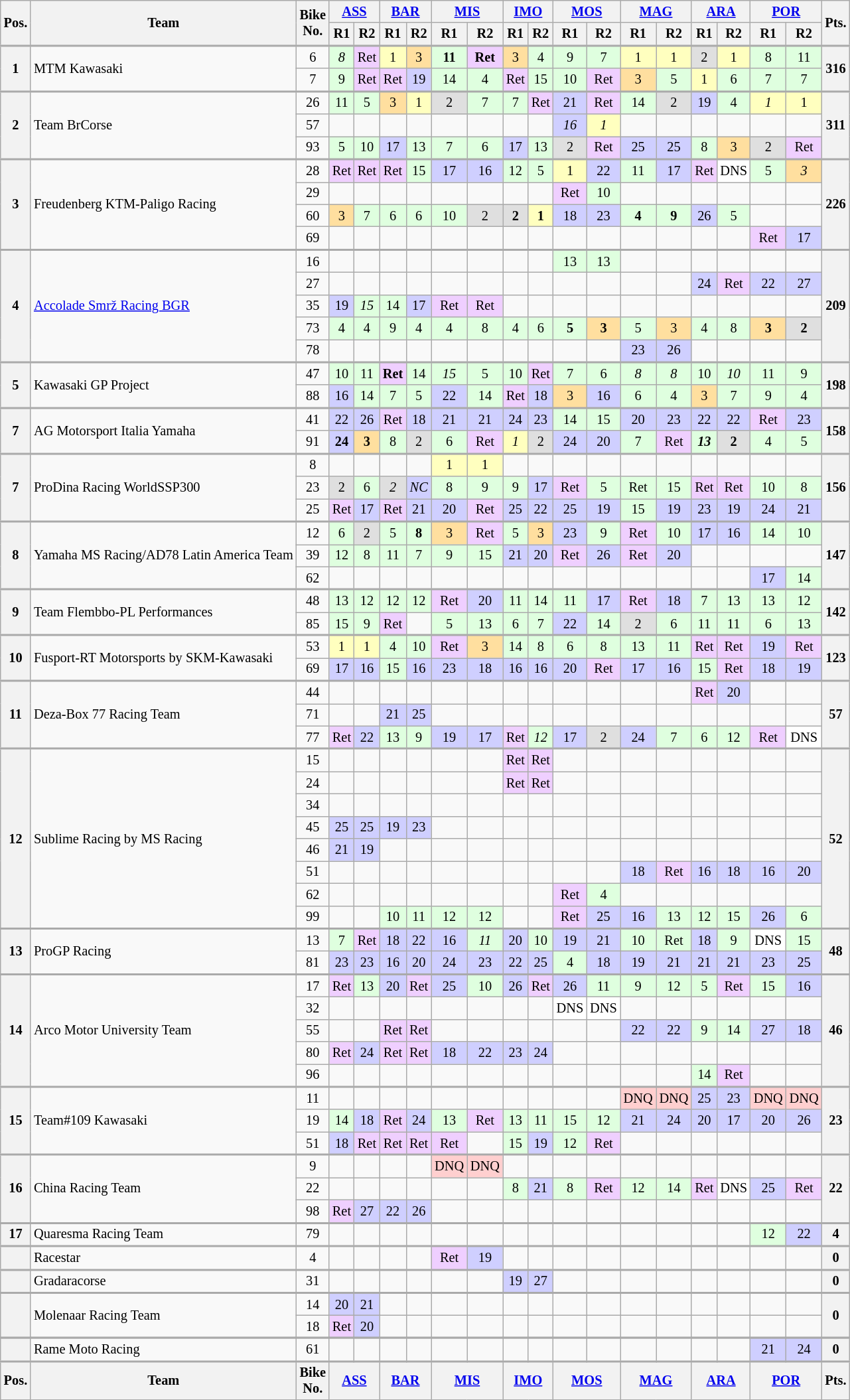<table class="wikitable" style="font-size:85%; text-align:center;">
<tr>
<th rowspan=2>Pos.</th>
<th rowspan=2>Team</th>
<th rowspan=2>Bike<br>No.</th>
<th colspan=2><a href='#'>ASS</a><br></th>
<th colspan=2><a href='#'>BAR</a><br></th>
<th colspan=2><a href='#'>MIS</a><br></th>
<th colspan=2><a href='#'>IMO</a><br></th>
<th colspan=2><a href='#'>MOS</a><br></th>
<th colspan=2><a href='#'>MAG</a><br></th>
<th colspan=2><a href='#'>ARA</a><br></th>
<th colspan=2><a href='#'>POR</a><br></th>
<th rowspan=2>Pts.</th>
</tr>
<tr>
<th>R1</th>
<th>R2</th>
<th>R1</th>
<th>R2</th>
<th>R1</th>
<th>R2</th>
<th>R1</th>
<th>R2</th>
<th>R1</th>
<th>R2</th>
<th>R1</th>
<th>R2</th>
<th>R1</th>
<th>R2</th>
<th>R1</th>
<th>R2</th>
</tr>
<tr style="border-top:2px solid #aaaaaa">
<th rowspan=2>1</th>
<td rowspan=2 align=left> MTM Kawasaki</td>
<td>6</td>
<td style="background:#dfffdf;"><em>8</em></td>
<td style="background:#efcfff;">Ret</td>
<td style="background:#ffffbf;">1</td>
<td style="background:#ffdf9f;">3</td>
<td style="background:#dfffdf;"><strong>11</strong></td>
<td style="background:#efcfff;"><strong>Ret</strong></td>
<td style="background:#ffdf9f;">3</td>
<td style="background:#dfffdf;">4</td>
<td style="background:#dfffdf;">9</td>
<td style="background:#dfffdf;">7</td>
<td style="background:#ffffbf;">1</td>
<td style="background:#ffffbf;">1</td>
<td style="background:#dfdfdf;">2</td>
<td style="background:#ffffbf;">1</td>
<td style="background:#dfffdf;">8</td>
<td style="background:#dfffdf;">11</td>
<th rowspan=2>316</th>
</tr>
<tr>
<td>7</td>
<td style="background:#dfffdf;">9</td>
<td style="background:#efcfff;">Ret</td>
<td style="background:#efcfff;">Ret</td>
<td style="background:#cfcfff;">19</td>
<td style="background:#dfffdf;">14</td>
<td style="background:#dfffdf;">4</td>
<td style="background:#efcfff;">Ret</td>
<td style="background:#dfffdf;">15</td>
<td style="background:#dfffdf;">10</td>
<td style="background:#efcfff;">Ret</td>
<td style="background:#ffdf9f;">3</td>
<td style="background:#DFFFDF;">5</td>
<td style="background:#ffffbf;">1</td>
<td style="background:#dfffdf;">6</td>
<td style="background:#dfffdf;">7</td>
<td style="background:#dfffdf;">7</td>
</tr>
<tr style="border-top:2px solid #aaaaaa">
<th rowspan=3>2</th>
<td rowspan=3 align=left> Team BrCorse</td>
<td>26</td>
<td style="background:#dfffdf;">11</td>
<td style="background:#dfffdf;">5</td>
<td style="background:#ffdf9f;">3</td>
<td style="background:#ffffbf;">1</td>
<td style="background:#dfdfdf;">2</td>
<td style="background:#dfffdf;">7</td>
<td style="background:#dfffdf;">7</td>
<td style="background:#efcfff;">Ret</td>
<td style="background:#cfcfff;">21</td>
<td style="background:#efcfff;">Ret</td>
<td style="background:#dfffdf;">14</td>
<td style="background:#dfdfdf;">2</td>
<td style="background:#cfcfff;">19</td>
<td style="background:#dfffdf;">4</td>
<td style="background:#ffffbf;"><em>1</em></td>
<td style="background:#ffffbf;">1</td>
<th rowspan=3>311</th>
</tr>
<tr>
<td>57</td>
<td></td>
<td></td>
<td></td>
<td></td>
<td></td>
<td></td>
<td></td>
<td></td>
<td style="background:#cfcfff;"><em>16</em></td>
<td style="background:#ffffbf;"><em>1</em></td>
<td></td>
<td></td>
<td></td>
<td></td>
<td></td>
<td></td>
</tr>
<tr>
<td>93</td>
<td style="background:#dfffdf;">5</td>
<td style="background:#dfffdf;">10</td>
<td style="background:#cfcfff;">17</td>
<td style="background:#dfffdf;">13</td>
<td style="background:#dfffdf;">7</td>
<td style="background:#dfffdf;">6</td>
<td style="background:#cfcfff;">17</td>
<td style="background:#dfffdf;">13</td>
<td style="background:#dfdfdf;">2</td>
<td style="background:#efcfff;">Ret</td>
<td style="background:#cfcfff;">25</td>
<td style="background:#cfcfff;">25</td>
<td style="background:#dfffdf;">8</td>
<td style="background:#ffdf9f;">3</td>
<td style="background:#dfdfdf;">2</td>
<td style="background:#efcfff;">Ret</td>
</tr>
<tr style="border-top:2px solid #aaaaaa">
<th rowspan=4>3</th>
<td rowspan=4 align=left> Freudenberg KTM-Paligo Racing</td>
<td>28</td>
<td style="background:#efcfff;">Ret</td>
<td style="background:#efcfff;">Ret</td>
<td style="background:#efcfff;">Ret</td>
<td style="background:#dfffdf;">15</td>
<td style="background:#cfcfff;">17</td>
<td style="background:#cfcfff;">16</td>
<td style="background:#dfffdf;">12</td>
<td style="background:#dfffdf;">5</td>
<td style="background:#ffffbf;">1</td>
<td style="background:#cfcfff;">22</td>
<td style="background:#dfffdf;">11</td>
<td style="background:#cfcfff;">17</td>
<td style="background:#efcfff;">Ret</td>
<td style="background:#ffffff;">DNS</td>
<td style="background:#dfffdf;">5</td>
<td style="background:#ffdf9f;"><em>3</em></td>
<th rowspan=4>226</th>
</tr>
<tr>
<td>29</td>
<td></td>
<td></td>
<td></td>
<td></td>
<td></td>
<td></td>
<td></td>
<td></td>
<td style="background:#efcfff;">Ret</td>
<td style="background:#dfffdf;">10</td>
<td></td>
<td></td>
<td></td>
<td></td>
<td></td>
<td></td>
</tr>
<tr>
<td>60</td>
<td style="background:#ffdf9f;">3</td>
<td style="background:#dfffdf;">7</td>
<td style="background:#dfffdf;">6</td>
<td style="background:#dfffdf;">6</td>
<td style="background:#dfffdf;">10</td>
<td style="background:#dfdfdf;">2</td>
<td style="background:#dfdfdf;"><strong>2</strong></td>
<td style="background:#ffffbf;"><strong>1</strong></td>
<td style="background:#cfcfff;">18</td>
<td style="background:#cfcfff;">23</td>
<td style="background:#dfffdf;"><strong>4</strong></td>
<td style="background:#dfffdf;"><strong>9</strong></td>
<td style="background:#cfcfff;">26</td>
<td style="background:#dfffdf;">5</td>
<td></td>
<td></td>
</tr>
<tr>
<td>69</td>
<td></td>
<td></td>
<td></td>
<td></td>
<td></td>
<td></td>
<td></td>
<td></td>
<td></td>
<td></td>
<td></td>
<td></td>
<td></td>
<td></td>
<td style="background:#efcfff;">Ret</td>
<td style="background:#cfcfff;">17</td>
</tr>
<tr style="border-top:2px solid #aaaaaa">
<th rowspan=5>4</th>
<td rowspan=5 align=left> <a href='#'>Accolade Smrž Racing BGR</a></td>
<td>16</td>
<td></td>
<td></td>
<td></td>
<td></td>
<td></td>
<td></td>
<td></td>
<td></td>
<td style="background:#dfffdf;">13</td>
<td style="background:#dfffdf;">13</td>
<td></td>
<td></td>
<td></td>
<td></td>
<td></td>
<td></td>
<th rowspan=5>209</th>
</tr>
<tr>
<td>27</td>
<td></td>
<td></td>
<td></td>
<td></td>
<td></td>
<td></td>
<td></td>
<td></td>
<td></td>
<td></td>
<td></td>
<td></td>
<td style="background:#cfcfff;">24</td>
<td style="background:#efcfff;">Ret</td>
<td style="background:#cfcfff;">22</td>
<td style="background:#cfcfff;">27</td>
</tr>
<tr>
<td>35</td>
<td style="background:#cfcfff;">19</td>
<td style="background:#dfffdf;"><em>15</em></td>
<td style="background:#dfffdf;">14</td>
<td style="background:#cfcfff;">17</td>
<td style="background:#efcfff;">Ret</td>
<td style="background:#efcfff;">Ret</td>
<td></td>
<td></td>
<td></td>
<td></td>
<td></td>
<td></td>
<td></td>
<td></td>
<td></td>
<td></td>
</tr>
<tr>
<td>73</td>
<td style="background:#dfffdf;">4</td>
<td style="background:#dfffdf;">4</td>
<td style="background:#dfffdf;">9</td>
<td style="background:#dfffdf;">4</td>
<td style="background:#dfffdf;">4</td>
<td style="background:#dfffdf;">8</td>
<td style="background:#dfffdf;">4</td>
<td style="background:#dfffdf;">6</td>
<td style="background:#dfffdf;"><strong>5</strong></td>
<td style="background:#ffdf9f;"><strong>3</strong></td>
<td style="background:#dfffdf;">5</td>
<td style="background:#ffdf9f;">3</td>
<td style="background:#dfffdf;">4</td>
<td style="background:#dfffdf;">8</td>
<td style="background:#ffdf9f;"><strong>3</strong></td>
<td style="background:#dfdfdf;"><strong>2</strong></td>
</tr>
<tr>
<td>78</td>
<td></td>
<td></td>
<td></td>
<td></td>
<td></td>
<td></td>
<td></td>
<td></td>
<td></td>
<td></td>
<td style="background:#cfcfff;">23</td>
<td style="background:#cfcfff;">26</td>
<td></td>
<td></td>
<td></td>
<td></td>
</tr>
<tr style="border-top:2px solid #aaaaaa">
<th rowspan=2>5</th>
<td rowspan=2 align=left> Kawasaki GP Project</td>
<td>47</td>
<td style="background:#dfffdf;">10</td>
<td style="background:#dfffdf;">11</td>
<td style="background:#efcfff;"><strong>Ret</strong></td>
<td style="background:#dfffdf;">14</td>
<td style="background:#dfffdf;"><em>15</em></td>
<td style="background:#dfffdf;">5</td>
<td style="background:#dfffdf;">10</td>
<td style="background:#efcfff;">Ret</td>
<td style="background:#dfffdf;">7</td>
<td style="background:#dfffdf;">6</td>
<td style="background:#dfffdf;"><em>8</em></td>
<td style="background:#dfffdf;"><em>8</em></td>
<td style="background:#dfffdf;">10</td>
<td style="background:#dfffdf;"><em>10</em></td>
<td style="background:#dfffdf;">11</td>
<td style="background:#dfffdf;">9</td>
<th rowspan=2>198</th>
</tr>
<tr>
<td>88</td>
<td style="background:#cfcfff;">16</td>
<td style="background:#dfffdf;">14</td>
<td style="background:#dfffdf;">7</td>
<td style="background:#dfffdf;">5</td>
<td style="background:#cfcfff;">22</td>
<td style="background:#dfffdf;">14</td>
<td style="background:#efcfff;">Ret</td>
<td style="background:#cfcfff;">18</td>
<td style="background:#ffdf9f;">3</td>
<td style="background:#cfcfff;">16</td>
<td style="background:#dfffdf;">6</td>
<td style="background:#dfffdf;">4</td>
<td style="background:#ffdf9f;">3</td>
<td style="background:#dfffdf;">7</td>
<td style="background:#dfffdf;">9</td>
<td style="background:#dfffdf;">4</td>
</tr>
<tr style="border-top:2px solid #aaaaaa">
<th rowspan=2>7</th>
<td rowspan=2 align=left> AG Motorsport Italia Yamaha</td>
<td>41</td>
<td style="background:#cfcfff;">22</td>
<td style="background:#cfcfff;">26</td>
<td style="background:#efcfff;">Ret</td>
<td style="background:#cfcfff;">18</td>
<td style="background:#cfcfff;">21</td>
<td style="background:#cfcfff;">21</td>
<td style="background:#cfcfff;">24</td>
<td style="background:#cfcfff;">23</td>
<td style="background:#dfffdf;">14</td>
<td style="background:#dfffdf;">15</td>
<td style="background:#cfcfff;">20</td>
<td style="background:#cfcfff;">23</td>
<td style="background:#cfcfff;">22</td>
<td style="background:#cfcfff;">22</td>
<td style="background:#efcfff;">Ret</td>
<td style="background:#cfcfff;">23</td>
<th rowspan=2>158</th>
</tr>
<tr>
<td>91</td>
<td style="background:#cfcfff;"><strong>24</strong></td>
<td style="background:#ffdf9f;"><strong>3</strong></td>
<td style="background:#dfffdf;">8</td>
<td style="background:#dfdfdf;">2</td>
<td style="background:#dfffdf;">6</td>
<td style="background:#efcfff;">Ret</td>
<td style="background:#ffffbf;"><em>1</em></td>
<td style="background:#dfdfdf;">2</td>
<td style="background:#cfcfff;">24</td>
<td style="background:#cfcfff;">20</td>
<td style="background:#dfffdf;">7</td>
<td style="background:#efcfff;">Ret</td>
<td style="background:#dfffdf;"><strong><em>13</em></strong></td>
<td style="background:#dfdfdf;"><strong>2</strong></td>
<td style="background:#dfffdf;">4</td>
<td style="background:#dfffdf;">5</td>
</tr>
<tr style="border-top:2px solid #aaaaaa">
<th rowspan=3>7</th>
<td rowspan=3 align=left> ProDina Racing WorldSSP300</td>
<td>8</td>
<td></td>
<td></td>
<td></td>
<td></td>
<td style="background:#ffffbf;">1</td>
<td style="background:#ffffbf;">1</td>
<td></td>
<td></td>
<td></td>
<td></td>
<td></td>
<td></td>
<td></td>
<td></td>
<td></td>
<td></td>
<th rowspan=3>156</th>
</tr>
<tr>
<td>23</td>
<td style="background:#dfdfdf;">2</td>
<td style="background:#dfffdf;">6</td>
<td style="background:#dfdfdf;"><em>2</em></td>
<td style="background:#cfcfff;"><em>NC</em></td>
<td style="background:#dfffdf;">8</td>
<td style="background:#dfffdf;">9</td>
<td style="background:#dfffdf;">9</td>
<td style="background:#cfcfff;">17</td>
<td style="background:#efcfff;">Ret</td>
<td style="background:#dfffdf;">5</td>
<td style="background:#dfffdf;">Ret</td>
<td style="background:#dfffdf;">15</td>
<td style="background:#efcfff;">Ret</td>
<td style="background:#efcfff;">Ret</td>
<td style="background:#dfffdf;">10</td>
<td style="background:#dfffdf;">8</td>
</tr>
<tr>
<td>25</td>
<td style="background:#efcfff;">Ret</td>
<td style="background:#cfcfff;">17</td>
<td style="background:#efcfff;">Ret</td>
<td style="background:#cfcfff;">21</td>
<td style="background:#cfcfff;">20</td>
<td style="background:#efcfff;">Ret</td>
<td style="background:#cfcfff;">25</td>
<td style="background:#cfcfff;">22</td>
<td style="background:#cfcfff;">25</td>
<td style="background:#cfcfff;">19</td>
<td style="background:#dfffdf;">15</td>
<td style="background:#cfcfff;">19</td>
<td style="background:#cfcfff;">23</td>
<td style="background:#cfcfff;">19</td>
<td style="background:#cfcfff;">24</td>
<td style="background:#cfcfff;">21</td>
</tr>
<tr style="border-top:2px solid #aaaaaa">
<th rowspan=3>8</th>
<td rowspan=3 align=left> Yamaha MS Racing/AD78 Latin America Team</td>
<td>12</td>
<td style="background:#dfffdf;">6</td>
<td style="background:#dfdfdf;">2</td>
<td style="background:#dfffdf;">5</td>
<td style="background:#dfffdf;"><strong>8</strong></td>
<td style="background:#ffdf9f;">3</td>
<td style="background:#efcfff;">Ret</td>
<td style="background:#dfffdf;">5</td>
<td style="background:#ffdf9f;">3</td>
<td style="background:#cfcfff;">23</td>
<td style="background:#dfffdf;">9</td>
<td style="background:#efcfff;">Ret</td>
<td style="background:#dfffdf;">10</td>
<td style="background:#cfcfff;">17</td>
<td style="background:#cfcfff;">16</td>
<td style="background:#dfffdf;">14</td>
<td style="background:#dfffdf;">10</td>
<th rowspan=3>147</th>
</tr>
<tr>
<td>39</td>
<td style="background:#dfffdf;">12</td>
<td style="background:#dfffdf;">8</td>
<td style="background:#dfffdf;">11</td>
<td style="background:#dfffdf;">7</td>
<td style="background:#dfffdf;">9</td>
<td style="background:#dfffdf;">15</td>
<td style="background:#cfcfff;">21</td>
<td style="background:#cfcfff;">20</td>
<td style="background:#efcfff;">Ret</td>
<td style="background:#cfcfff;">26</td>
<td style="background:#efcfff;">Ret</td>
<td style="background:#cfcfff;">20</td>
<td></td>
<td></td>
<td></td>
<td></td>
</tr>
<tr>
<td>62</td>
<td></td>
<td></td>
<td></td>
<td></td>
<td></td>
<td></td>
<td></td>
<td></td>
<td></td>
<td></td>
<td></td>
<td></td>
<td></td>
<td></td>
<td style="background:#cfcfff;">17</td>
<td style="background:#dfffdf;">14</td>
</tr>
<tr style="border-top:2px solid #aaaaaa">
<th rowspan=2>9</th>
<td rowspan=2 align=left> Team Flembbo-PL Performances</td>
<td>48</td>
<td style="background:#dfffdf;">13</td>
<td style="background:#dfffdf;">12</td>
<td style="background:#dfffdf;">12</td>
<td style="background:#dfffdf;">12</td>
<td style="background:#efcfff;">Ret</td>
<td style="background:#cfcfff;">20</td>
<td style="background:#dfffdf;">11</td>
<td style="background:#dfffdf;">14</td>
<td style="background:#dfffdf;">11</td>
<td style="background:#cfcfff;">17</td>
<td style="background:#efcfff;">Ret</td>
<td style="background:#cfcfff;">18</td>
<td style="background:#dfffdf;">7</td>
<td style="background:#dfffdf;">13</td>
<td style="background:#dfffdf;">13</td>
<td style="background:#dfffdf;">12</td>
<th rowspan=2>142</th>
</tr>
<tr>
<td>85</td>
<td style="background:#dfffdf;">15</td>
<td style="background:#dfffdf;">9</td>
<td style="background:#efcfff;">Ret</td>
<td></td>
<td style="background:#dfffdf;">5</td>
<td style="background:#dfffdf;">13</td>
<td style="background:#dfffdf;">6</td>
<td style="background:#dfffdf;">7</td>
<td style="background:#cfcfff;">22</td>
<td style="background:#dfffdf;">14</td>
<td style="background:#dfdfdf;">2</td>
<td style="background:#dfffdf;">6</td>
<td style="background:#dfffdf;">11</td>
<td style="background:#dfffdf;">11</td>
<td style="background:#dfffdf;">6</td>
<td style="background:#dfffdf;">13</td>
</tr>
<tr style="border-top:2px solid #aaaaaa">
<th rowspan=2>10</th>
<td rowspan=2 align=left nowrap> Fusport-RT Motorsports by SKM-Kawasaki</td>
<td>53</td>
<td style="background:#ffffbf;">1</td>
<td style="background:#ffffbf;">1</td>
<td style="background:#dfffdf;">4</td>
<td style="background:#dfffdf;">10</td>
<td style="background:#efcfff;">Ret</td>
<td style="background:#ffdf9f;">3</td>
<td style="background:#dfffdf;">14</td>
<td style="background:#dfffdf;">8</td>
<td style="background:#dfffdf;">6</td>
<td style="background:#dfffdf;">8</td>
<td style="background:#dfffdf;">13</td>
<td style="background:#dfffdf;">11</td>
<td style="background:#efcfff;">Ret</td>
<td style="background:#efcfff;">Ret</td>
<td style="background:#cfcfff;">19</td>
<td style="background:#efcfff;">Ret</td>
<th rowspan=2>123</th>
</tr>
<tr>
<td>69</td>
<td style="background:#cfcfff;">17</td>
<td style="background:#cfcfff;">16</td>
<td style="background:#dfffdf;">15</td>
<td style="background:#cfcfff;">16</td>
<td style="background:#cfcfff;">23</td>
<td style="background:#cfcfff;">18</td>
<td style="background:#cfcfff;">16</td>
<td style="background:#cfcfff;">16</td>
<td style="background:#cfcfff;">20</td>
<td style="background:#efcfff;">Ret</td>
<td style="background:#cfcfff;">17</td>
<td style="background:#cfcfff;">16</td>
<td style="background:#dfffdf;">15</td>
<td style="background:#efcfff;">Ret</td>
<td style="background:#cfcfff;">18</td>
<td style="background:#cfcfff;">19</td>
</tr>
<tr style="border-top:2px solid #aaaaaa">
<th rowspan=3>11</th>
<td rowspan=3 align=left> Deza-Box 77 Racing Team</td>
<td>44</td>
<td></td>
<td></td>
<td></td>
<td></td>
<td></td>
<td></td>
<td></td>
<td></td>
<td></td>
<td></td>
<td></td>
<td></td>
<td style="background:#efcfff;">Ret</td>
<td style="background:#cfcfff;">20</td>
<td></td>
<td></td>
<th rowspan=3>57</th>
</tr>
<tr>
<td>71</td>
<td></td>
<td></td>
<td style="background:#cfcfff;">21</td>
<td style="background:#cfcfff;">25</td>
<td></td>
<td></td>
<td></td>
<td></td>
<td></td>
<td></td>
<td></td>
<td></td>
<td></td>
<td></td>
<td></td>
<td></td>
</tr>
<tr>
<td>77</td>
<td style="background:#efcfff;">Ret</td>
<td style="background:#cfcfff;">22</td>
<td style="background:#dfffdf;">13</td>
<td style="background:#dfffdf;">9</td>
<td style="background:#cfcfff;">19</td>
<td style="background:#cfcfff;">17</td>
<td style="background:#efcfff;">Ret</td>
<td style="background:#dfffdf;"><em>12</em></td>
<td style="background:#cfcfff;">17</td>
<td style="background:#dfdfdf;">2</td>
<td style="background:#cfcfff;">24</td>
<td style="background:#dfffdf;">7</td>
<td style="background:#dfffdf;">6</td>
<td style="background:#dfffdf;">12</td>
<td style="background:#efcfff;">Ret</td>
<td style="background:#ffffff;">DNS</td>
</tr>
<tr style="border-top:2px solid #aaaaaa">
<th rowspan=8>12</th>
<td rowspan=8 align=left> Sublime Racing by MS Racing</td>
<td>15</td>
<td></td>
<td></td>
<td></td>
<td></td>
<td></td>
<td></td>
<td style="background:#efcfff;">Ret</td>
<td style="background:#efcfff;">Ret</td>
<td></td>
<td></td>
<td></td>
<td></td>
<td></td>
<td></td>
<td></td>
<td></td>
<th rowspan=8>52</th>
</tr>
<tr>
<td>24</td>
<td></td>
<td></td>
<td></td>
<td></td>
<td></td>
<td></td>
<td style="background:#efcfff;">Ret</td>
<td style="background:#efcfff;">Ret</td>
<td></td>
<td></td>
<td></td>
<td></td>
<td></td>
<td></td>
<td></td>
<td></td>
</tr>
<tr>
<td>34</td>
<td></td>
<td></td>
<td></td>
<td></td>
<td></td>
<td></td>
<td></td>
<td></td>
<td></td>
<td></td>
<td></td>
<td></td>
<td></td>
<td></td>
<td></td>
<td></td>
</tr>
<tr>
<td>45</td>
<td style="background:#cfcfff;">25</td>
<td style="background:#cfcfff;">25</td>
<td style="background:#cfcfff;">19</td>
<td style="background:#cfcfff;">23</td>
<td></td>
<td></td>
<td></td>
<td></td>
<td></td>
<td></td>
<td></td>
<td></td>
<td></td>
<td></td>
<td></td>
<td></td>
</tr>
<tr>
<td>46</td>
<td style="background:#cfcfff;">21</td>
<td style="background:#cfcfff;">19</td>
<td></td>
<td></td>
<td></td>
<td></td>
<td></td>
<td></td>
<td></td>
<td></td>
<td></td>
<td></td>
<td></td>
<td></td>
<td></td>
<td></td>
</tr>
<tr>
<td>51</td>
<td></td>
<td></td>
<td></td>
<td></td>
<td></td>
<td></td>
<td></td>
<td></td>
<td></td>
<td></td>
<td style="background:#cfcfff;">18</td>
<td style="background:#efcfff;">Ret</td>
<td style="background:#cfcfff;">16</td>
<td style="background:#cfcfff;">18</td>
<td style="background:#cfcfff;">16</td>
<td style="background:#cfcfff;">20</td>
</tr>
<tr>
<td>62</td>
<td></td>
<td></td>
<td></td>
<td></td>
<td></td>
<td></td>
<td></td>
<td></td>
<td style="background:#efcfff;">Ret</td>
<td style="background:#dfffdf;">4</td>
<td></td>
<td></td>
<td></td>
<td></td>
<td></td>
<td></td>
</tr>
<tr>
<td>99</td>
<td></td>
<td></td>
<td style="background:#dfffdf;">10</td>
<td style="background:#dfffdf;">11</td>
<td style="background:#dfffdf;">12</td>
<td style="background:#dfffdf;">12</td>
<td></td>
<td></td>
<td style="background:#efcfff;">Ret</td>
<td style="background:#cfcfff;">25</td>
<td style="background:#cfcfff;">16</td>
<td style="background:#dfffdf;">13</td>
<td style="background:#dfffdf;">12</td>
<td style="background:#dfffdf;">15</td>
<td style="background:#cfcfff;">26</td>
<td style="background:#dfffdf;">6</td>
</tr>
<tr style="border-top:2px solid #aaaaaa">
<th rowspan=2>13</th>
<td rowspan=2 align=left> ProGP Racing</td>
<td>13</td>
<td style="background:#dfffdf;">7</td>
<td style="background:#efcfff;">Ret</td>
<td style="background:#cfcfff;">18</td>
<td style="background:#cfcfff;">22</td>
<td style="background:#cfcfff;">16</td>
<td style="background:#dfffdf;"><em>11</em></td>
<td style="background:#cfcfff;">20</td>
<td style="background:#dfffdf;">10</td>
<td style="background:#cfcfff;">19</td>
<td style="background:#cfcfff;">21</td>
<td style="background:#dfffdf;">10</td>
<td style="background:#dfffdf;">Ret</td>
<td style="background:#cfcfff;">18</td>
<td style="background:#dfffdf;">9</td>
<td style="background:#ffffff;">DNS</td>
<td style="background:#dfffdf;">15</td>
<th rowspan=2>48</th>
</tr>
<tr>
<td>81</td>
<td style="background:#cfcfff;">23</td>
<td style="background:#cfcfff;">23</td>
<td style="background:#cfcfff;">16</td>
<td style="background:#cfcfff;">20</td>
<td style="background:#cfcfff;">24</td>
<td style="background:#cfcfff;">23</td>
<td style="background:#cfcfff;">22</td>
<td style="background:#cfcfff;">25</td>
<td style="background:#dfffdf;">4</td>
<td style="background:#cfcfff;">18</td>
<td style="background:#cfcfff;">19</td>
<td style="background:#cfcfff;">21</td>
<td style="background:#cfcfff;">21</td>
<td style="background:#cfcfff;">21</td>
<td style="background:#cfcfff;">23</td>
<td style="background:#cfcfff;">25</td>
</tr>
<tr style="border-top:2px solid #aaaaaa">
<th rowspan=5>14</th>
<td rowspan=5 align=left> Arco Motor University Team</td>
<td>17</td>
<td style="background:#efcfff;">Ret</td>
<td style="background:#dfffdf;">13</td>
<td style="background:#cfcfff;">20</td>
<td style="background:#efcfff;">Ret</td>
<td style="background:#cfcfff;">25</td>
<td style="background:#dfffdf;">10</td>
<td style="background:#cfcfff;">26</td>
<td style="background:#efcfff;">Ret</td>
<td style="background:#cfcfff;">26</td>
<td style="background:#dfffdf;">11</td>
<td style="background:#dfffdf;">9</td>
<td style="background:#dfffdf;">12</td>
<td style="background:#dfffdf;">5</td>
<td style="background:#efcfff;">Ret</td>
<td style="background:#dfffdf;">15</td>
<td style="background:#cfcfff;">16</td>
<th rowspan=5>46</th>
</tr>
<tr>
<td>32</td>
<td></td>
<td></td>
<td></td>
<td></td>
<td></td>
<td></td>
<td></td>
<td></td>
<td style="background:#ffffff;">DNS</td>
<td style="background:#ffffff;">DNS</td>
<td></td>
<td></td>
<td></td>
<td></td>
<td></td>
<td></td>
</tr>
<tr>
<td>55</td>
<td></td>
<td></td>
<td style="background:#efcfff;">Ret</td>
<td style="background:#efcfff;">Ret</td>
<td></td>
<td></td>
<td></td>
<td></td>
<td></td>
<td></td>
<td style="background:#cfcfff;">22</td>
<td style="background:#cfcfff;">22</td>
<td style="background:#dfffdf;">9</td>
<td style="background:#dfffdf;">14</td>
<td style="background:#cfcfff;">27</td>
<td style="background:#cfcfff;">18</td>
</tr>
<tr>
<td>80</td>
<td style="background:#efcfff;">Ret</td>
<td style="background:#cfcfff;">24</td>
<td style="background:#efcfff;">Ret</td>
<td style="background:#efcfff;">Ret</td>
<td style="background:#cfcfff;">18</td>
<td style="background:#cfcfff;">22</td>
<td style="background:#cfcfff;">23</td>
<td style="background:#cfcfff;">24</td>
<td></td>
<td></td>
<td></td>
<td></td>
<td></td>
<td></td>
<td></td>
<td></td>
</tr>
<tr>
<td>96</td>
<td></td>
<td></td>
<td></td>
<td></td>
<td></td>
<td></td>
<td></td>
<td></td>
<td></td>
<td></td>
<td></td>
<td></td>
<td style="background:#dfffdf;">14</td>
<td style="background:#efcfff;">Ret</td>
<td></td>
<td></td>
</tr>
<tr style="border-top:2px solid #aaaaaa">
<th rowspan=3>15</th>
<td rowspan=3 align=left> Team#109 Kawasaki</td>
<td>11</td>
<td></td>
<td></td>
<td></td>
<td></td>
<td></td>
<td></td>
<td></td>
<td></td>
<td></td>
<td></td>
<td style="background:#ffcfcf;">DNQ</td>
<td style="background:#ffcfcf;">DNQ</td>
<td style="background:#cfcfff;">25</td>
<td style="background:#cfcfff;">23</td>
<td style="background:#ffcfcf;">DNQ</td>
<td style="background:#ffcfcf;">DNQ</td>
<th rowspan=3>23</th>
</tr>
<tr>
<td>19</td>
<td style="background:#dfffdf;">14</td>
<td style="background:#cfcfff;">18</td>
<td style="background:#efcfff;">Ret</td>
<td style="background:#cfcfff;">24</td>
<td style="background:#dfffdf;">13</td>
<td style="background:#efcfff;">Ret</td>
<td style="background:#dfffdf;">13</td>
<td style="background:#dfffdf;">11</td>
<td style="background:#dfffdf;">15</td>
<td style="background:#dfffdf;">12</td>
<td style="background:#cfcfff;">21</td>
<td style="background:#cfcfff;">24</td>
<td style="background:#cfcfff;">20</td>
<td style="background:#cfcfff;">17</td>
<td style="background:#cfcfff;">20</td>
<td style="background:#cfcfff;">26</td>
</tr>
<tr>
<td>51</td>
<td style="background:#cfcfff;">18</td>
<td style="background:#efcfff;">Ret</td>
<td style="background:#efcfff;">Ret</td>
<td style="background:#efcfff;">Ret</td>
<td style="background:#efcfff;">Ret</td>
<td style="background:#;"></td>
<td style="background:#dfffdf;">15</td>
<td style="background:#cfcfff;">19</td>
<td style="background:#dfffdf;">12</td>
<td style="background:#efcfff;">Ret</td>
<td></td>
<td></td>
<td></td>
<td></td>
<td></td>
<td></td>
</tr>
<tr style="border-top:2px solid #aaaaaa">
<th rowspan=3>16</th>
<td rowspan=3 align=left> China Racing Team</td>
<td>9</td>
<td></td>
<td></td>
<td></td>
<td></td>
<td style="background:#ffcfcf;">DNQ</td>
<td style="background:#ffcfcf;">DNQ</td>
<td></td>
<td></td>
<td></td>
<td></td>
<td></td>
<td></td>
<td></td>
<td></td>
<td></td>
<td></td>
<th rowspan=3>22</th>
</tr>
<tr>
<td>22</td>
<td></td>
<td></td>
<td></td>
<td></td>
<td></td>
<td></td>
<td style="background:#dfffdf;">8</td>
<td style="background:#cfcfff;">21</td>
<td style="background:#dfffdf;">8</td>
<td style="background:#efcfff;">Ret</td>
<td style="background:#dfffdf;">12</td>
<td style="background:#dfffdf;">14</td>
<td style="background:#efcfff;">Ret</td>
<td style="background:#ffffff;">DNS</td>
<td style="background:#cfcfff;">25</td>
<td style="background:#efcfff;">Ret</td>
</tr>
<tr>
<td>98</td>
<td style="background:#efcfff;">Ret</td>
<td style="background:#cfcfff;">27</td>
<td style="background:#cfcfff;">22</td>
<td style="background:#cfcfff;">26</td>
<td></td>
<td></td>
<td></td>
<td></td>
<td></td>
<td></td>
<td></td>
<td></td>
<td></td>
<td></td>
<td></td>
<td></td>
</tr>
<tr style="border-top:2px solid #aaaaaa">
<th>17</th>
<td align=left> Quaresma Racing Team</td>
<td>79</td>
<td></td>
<td></td>
<td></td>
<td></td>
<td></td>
<td></td>
<td></td>
<td></td>
<td></td>
<td></td>
<td></td>
<td></td>
<td></td>
<td></td>
<td style="background:#dfffdf;">12</td>
<td style="background:#cfcfff;">22</td>
<th>4</th>
</tr>
<tr style="border-top:2px solid #aaaaaa">
<th></th>
<td align=left> Racestar</td>
<td>4</td>
<td></td>
<td></td>
<td></td>
<td></td>
<td style="background:#EFCFFF;">Ret</td>
<td style="background:#CFCFFF;">19</td>
<td></td>
<td></td>
<td></td>
<td></td>
<td></td>
<td></td>
<td></td>
<td></td>
<td></td>
<td></td>
<th>0</th>
</tr>
<tr style="border-top:2px solid #aaaaaa">
<th></th>
<td align=left> Gradaracorse</td>
<td>31</td>
<td></td>
<td></td>
<td></td>
<td></td>
<td></td>
<td></td>
<td style="background:#cfcfff;">19</td>
<td style="background:#cfcfff;">27</td>
<td></td>
<td></td>
<td></td>
<td></td>
<td></td>
<td></td>
<td></td>
<td></td>
<th>0</th>
</tr>
<tr style="border-top:2px solid #aaaaaa">
<th rowspan=2></th>
<td rowspan=2 align=left> Molenaar Racing Team</td>
<td>14</td>
<td style="background:#cfcfff;">20</td>
<td style="background:#cfcfff;">21</td>
<td></td>
<td></td>
<td></td>
<td></td>
<td></td>
<td></td>
<td></td>
<td></td>
<td></td>
<td></td>
<td></td>
<td></td>
<td></td>
<td></td>
<th rowspan=2>0</th>
</tr>
<tr>
<td>18</td>
<td style="background:#efcfff;">Ret</td>
<td style="background:#cfcfff;">20</td>
<td></td>
<td></td>
<td></td>
<td></td>
<td></td>
<td></td>
<td></td>
<td></td>
<td></td>
<td></td>
<td></td>
<td></td>
<td></td>
<td></td>
</tr>
<tr>
</tr>
<tr style="border-top:2px solid #aaaaaa">
<th></th>
<td align=left> Rame Moto Racing</td>
<td>61</td>
<td></td>
<td></td>
<td></td>
<td></td>
<td></td>
<td></td>
<td></td>
<td></td>
<td></td>
<td></td>
<td></td>
<td></td>
<td></td>
<td></td>
<td style="background:#cfcfff;">21</td>
<td style="background:#cfcfff;">24</td>
<th>0</th>
</tr>
<tr style="border-top:2px solid #aaaaaa">
<th>Pos.</th>
<th>Team</th>
<th>Bike<br>No.</th>
<th colspan=2><a href='#'>ASS</a><br></th>
<th colspan=2><a href='#'>BAR</a><br></th>
<th colspan=2><a href='#'>MIS</a><br></th>
<th colspan=2><a href='#'>IMO</a><br></th>
<th colspan=2><a href='#'>MOS</a><br></th>
<th colspan=2><a href='#'>MAG</a><br></th>
<th colspan=2><a href='#'>ARA</a><br></th>
<th colspan=2><a href='#'>POR</a><br></th>
<th rowspan=2>Pts.</th>
</tr>
</table>
